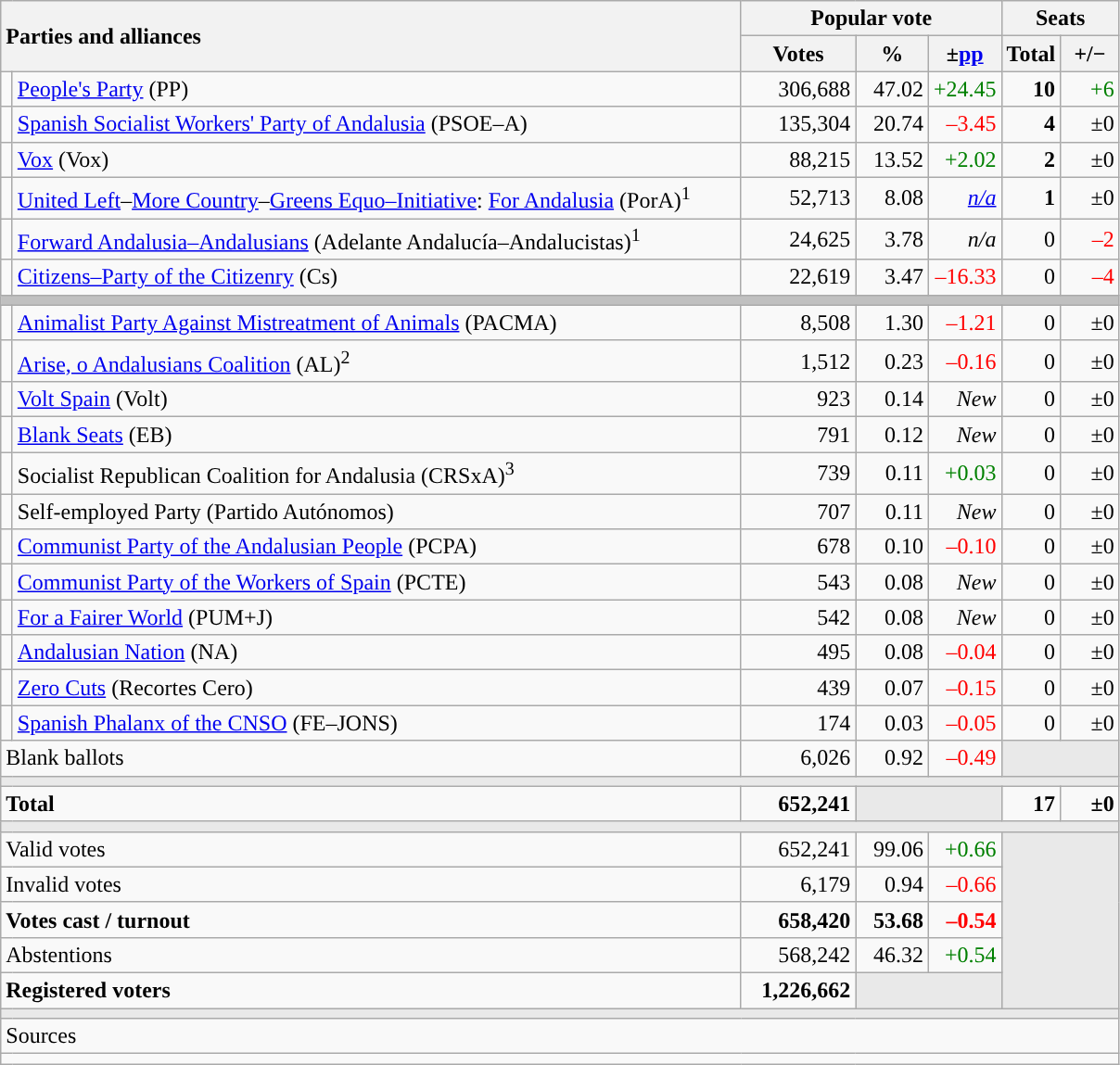<table class="wikitable" style="text-align:right;">
<tr>
<th style="text-align:left;" rowspan="2" colspan="2" width="525">Parties and alliances</th>
<th colspan="3">Popular vote</th>
<th colspan="2">Seats</th>
</tr>
<tr>
<th width="75">Votes</th>
<th width="45">%</th>
<th width="45">±<a href='#'>pp</a></th>
<th width="35">Total</th>
<th width="35">+/−</th>
</tr>
<tr>
<td width="1" style="color:inherit;background:"></td>
<td align="left"><a href='#'>People's Party</a> (PP)</td>
<td>306,688</td>
<td>47.02</td>
<td style="color:green;">+24.45</td>
<td><strong>10</strong></td>
<td style="color:green;">+6</td>
</tr>
<tr>
<td style="color:inherit;background:"></td>
<td align="left"><a href='#'>Spanish Socialist Workers' Party of Andalusia</a> (PSOE–A)</td>
<td>135,304</td>
<td>20.74</td>
<td style="color:red;">–3.45</td>
<td><strong>4</strong></td>
<td>±0</td>
</tr>
<tr>
<td style="color:inherit;background:"></td>
<td align="left"><a href='#'>Vox</a> (Vox)</td>
<td>88,215</td>
<td>13.52</td>
<td style="color:green;">+2.02</td>
<td><strong>2</strong></td>
<td>±0</td>
</tr>
<tr>
<td style="color:inherit;background:"></td>
<td align="left"><a href='#'>United Left</a>–<a href='#'>More Country</a>–<a href='#'>Greens Equo–Initiative</a>: <a href='#'>For Andalusia</a> (PorA)<sup>1</sup></td>
<td>52,713</td>
<td>8.08</td>
<td><em><a href='#'>n/a</a></em></td>
<td><strong>1</strong></td>
<td>±0</td>
</tr>
<tr>
<td style="color:inherit;background:"></td>
<td align="left"><a href='#'>Forward Andalusia–Andalusians</a> (Adelante Andalucía–Andalucistas)<sup>1</sup></td>
<td>24,625</td>
<td>3.78</td>
<td><em>n/a</em></td>
<td>0</td>
<td style="color:red;">–2</td>
</tr>
<tr>
<td style="color:inherit;background:"></td>
<td align="left"><a href='#'>Citizens–Party of the Citizenry</a> (Cs)</td>
<td>22,619</td>
<td>3.47</td>
<td style="color:red;">–16.33</td>
<td>0</td>
<td style="color:red;">–4</td>
</tr>
<tr>
<td colspan="7" bgcolor="#C0C0C0"></td>
</tr>
<tr>
<td style="color:inherit;background:"></td>
<td align="left"><a href='#'>Animalist Party Against Mistreatment of Animals</a> (PACMA)</td>
<td>8,508</td>
<td>1.30</td>
<td style="color:red;">–1.21</td>
<td>0</td>
<td>±0</td>
</tr>
<tr>
<td style="color:inherit;background:"></td>
<td align="left"><a href='#'>Arise, o Andalusians Coalition</a> (AL)<sup>2</sup></td>
<td>1,512</td>
<td>0.23</td>
<td style="color:red;">–0.16</td>
<td>0</td>
<td>±0</td>
</tr>
<tr>
<td style="color:inherit;background:"></td>
<td align="left"><a href='#'>Volt Spain</a> (Volt)</td>
<td>923</td>
<td>0.14</td>
<td><em>New</em></td>
<td>0</td>
<td>±0</td>
</tr>
<tr>
<td style="color:inherit;background:"></td>
<td align="left"><a href='#'>Blank Seats</a> (EB)</td>
<td>791</td>
<td>0.12</td>
<td><em>New</em></td>
<td>0</td>
<td>±0</td>
</tr>
<tr>
<td style="color:inherit;background:"></td>
<td align="left">Socialist Republican Coalition for Andalusia (CRSxA)<sup>3</sup></td>
<td>739</td>
<td>0.11</td>
<td style="color:green;">+0.03</td>
<td>0</td>
<td>±0</td>
</tr>
<tr>
<td style="color:inherit;background:"></td>
<td align="left">Self-employed Party (Partido Autónomos)</td>
<td>707</td>
<td>0.11</td>
<td><em>New</em></td>
<td>0</td>
<td>±0</td>
</tr>
<tr>
<td style="color:inherit;background:"></td>
<td align="left"><a href='#'>Communist Party of the Andalusian People</a> (PCPA)</td>
<td>678</td>
<td>0.10</td>
<td style="color:red;">–0.10</td>
<td>0</td>
<td>±0</td>
</tr>
<tr>
<td style="color:inherit;background:"></td>
<td align="left"><a href='#'>Communist Party of the Workers of Spain</a> (PCTE)</td>
<td>543</td>
<td>0.08</td>
<td><em>New</em></td>
<td>0</td>
<td>±0</td>
</tr>
<tr>
<td style="color:inherit;background:"></td>
<td align="left"><a href='#'>For a Fairer World</a> (PUM+J)</td>
<td>542</td>
<td>0.08</td>
<td><em>New</em></td>
<td>0</td>
<td>±0</td>
</tr>
<tr>
<td style="color:inherit;background:"></td>
<td align="left"><a href='#'>Andalusian Nation</a> (NA)</td>
<td>495</td>
<td>0.08</td>
<td style="color:red;">–0.04</td>
<td>0</td>
<td>±0</td>
</tr>
<tr>
<td style="color:inherit;background:"></td>
<td align="left"><a href='#'>Zero Cuts</a> (Recortes Cero)</td>
<td>439</td>
<td>0.07</td>
<td style="color:red;">–0.15</td>
<td>0</td>
<td>±0</td>
</tr>
<tr>
<td style="color:inherit;background:"></td>
<td align="left"><a href='#'>Spanish Phalanx of the CNSO</a> (FE–JONS)</td>
<td>174</td>
<td>0.03</td>
<td style="color:red;">–0.05</td>
<td>0</td>
<td>±0</td>
</tr>
<tr>
<td align="left" colspan="2">Blank ballots</td>
<td>6,026</td>
<td>0.92</td>
<td style="color:red;">–0.49</td>
<td bgcolor="#E9E9E9" colspan="2"></td>
</tr>
<tr>
<td colspan="7" bgcolor="#E9E9E9"></td>
</tr>
<tr style="font-weight:bold;">
<td align="left" colspan="2">Total</td>
<td>652,241</td>
<td bgcolor="#E9E9E9" colspan="2"></td>
<td>17</td>
<td>±0</td>
</tr>
<tr>
<td colspan="7" bgcolor="#E9E9E9"></td>
</tr>
<tr>
<td align="left" colspan="2">Valid votes</td>
<td>652,241</td>
<td>99.06</td>
<td style="color:green;">+0.66</td>
<td bgcolor="#E9E9E9" colspan="2" rowspan="5"></td>
</tr>
<tr>
<td align="left" colspan="2">Invalid votes</td>
<td>6,179</td>
<td>0.94</td>
<td style="color:red;">–0.66</td>
</tr>
<tr style="font-weight:bold;">
<td align="left" colspan="2">Votes cast / turnout</td>
<td>658,420</td>
<td>53.68</td>
<td style="color:red;">–0.54</td>
</tr>
<tr>
<td align="left" colspan="2">Abstentions</td>
<td>568,242</td>
<td>46.32</td>
<td style="color:green;">+0.54</td>
</tr>
<tr style="font-weight:bold;">
<td align="left" colspan="2">Registered voters</td>
<td>1,226,662</td>
<td bgcolor="#E9E9E9" colspan="2"></td>
</tr>
<tr>
<td colspan="7" bgcolor="#E9E9E9"></td>
</tr>
<tr>
<td align="left" colspan="7">Sources</td>
</tr>
<tr>
<td colspan="7" style="text-align:left; max-width:790px;"></td>
</tr>
</table>
